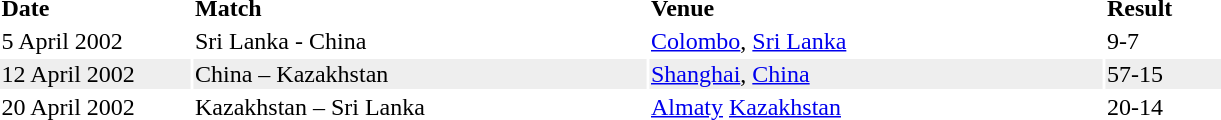<table>
<tr>
<td width="125"><strong>Date</strong></td>
<td width="300"><strong>Match</strong></td>
<td width="300"><strong>Venue</strong></td>
<td width="75"><strong>Result</strong></td>
</tr>
<tr>
<td>5 April 2002</td>
<td>Sri Lanka - China</td>
<td><a href='#'>Colombo</a>, <a href='#'>Sri Lanka</a></td>
<td>9-7</td>
</tr>
<tr bgcolor="#eeeeee">
<td>12 April 2002</td>
<td>China – Kazakhstan</td>
<td><a href='#'>Shanghai</a>, <a href='#'>China</a></td>
<td>57-15</td>
</tr>
<tr>
<td>20 April 2002</td>
<td>Kazakhstan – Sri Lanka</td>
<td><a href='#'>Almaty</a> <a href='#'>Kazakhstan</a></td>
<td>20-14</td>
</tr>
</table>
